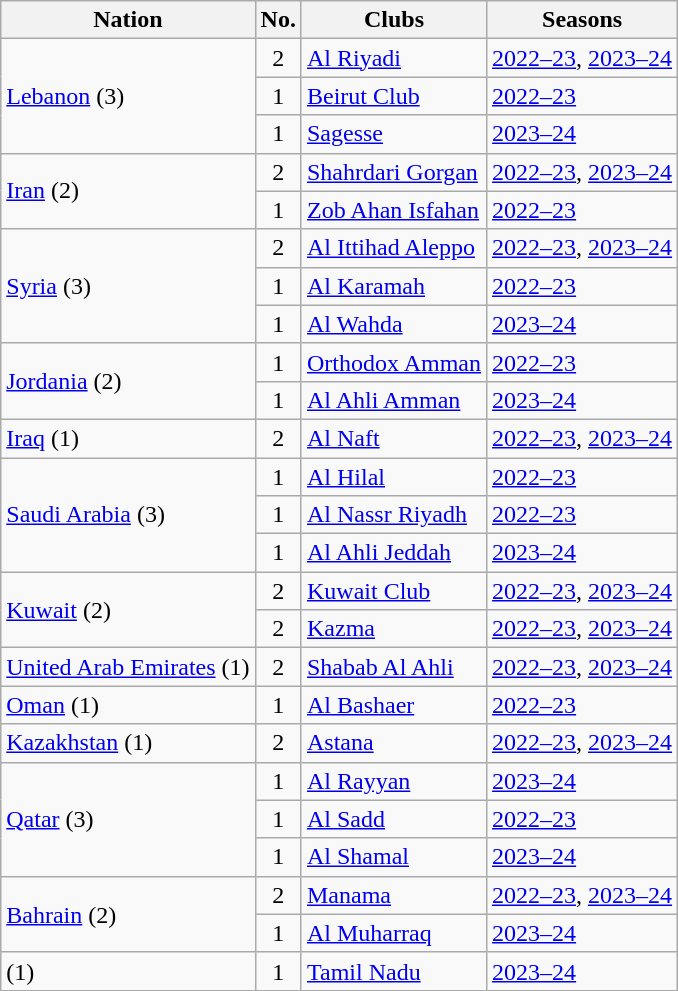<table class="wikitable sortable">
<tr>
<th>Nation</th>
<th>No.</th>
<th>Clubs</th>
<th>Seasons</th>
</tr>
<tr>
<td rowspan="3"> <a href='#'>Lebanon</a> (3)</td>
<td style="text-align: center;">2</td>
<td><a href='#'>Al Riyadi</a></td>
<td><a href='#'>2022–23</a>, <a href='#'>2023–24</a></td>
</tr>
<tr>
<td style="text-align: center;">1</td>
<td><a href='#'>Beirut Club</a></td>
<td><a href='#'>2022–23</a></td>
</tr>
<tr>
<td style="text-align: center;">1</td>
<td><a href='#'>Sagesse</a></td>
<td><a href='#'>2023–24</a></td>
</tr>
<tr>
<td rowspan="2"> <a href='#'>Iran</a> (2)</td>
<td style="text-align: center;">2</td>
<td><a href='#'>Shahrdari Gorgan</a></td>
<td><a href='#'>2022–23</a>, <a href='#'>2023–24</a></td>
</tr>
<tr>
<td style="text-align: center;">1</td>
<td><a href='#'>Zob Ahan Isfahan</a></td>
<td><a href='#'>2022–23</a></td>
</tr>
<tr>
<td rowspan="3"> <a href='#'>Syria</a> (3)</td>
<td style="text-align: center;">2</td>
<td><a href='#'>Al Ittihad Aleppo</a></td>
<td><a href='#'>2022–23</a>, <a href='#'>2023–24</a></td>
</tr>
<tr>
<td style="text-align: center;">1</td>
<td><a href='#'>Al Karamah</a></td>
<td><a href='#'>2022–23</a></td>
</tr>
<tr>
<td style="text-align: center;">1</td>
<td><a href='#'>Al Wahda</a></td>
<td><a href='#'>2023–24</a></td>
</tr>
<tr>
<td rowspan="2"> <a href='#'>Jordania</a> (2)</td>
<td style="text-align: center;">1</td>
<td><a href='#'>Orthodox Amman</a></td>
<td><a href='#'>2022–23</a></td>
</tr>
<tr>
<td style="text-align: center;">1</td>
<td><a href='#'>Al Ahli Amman</a></td>
<td><a href='#'>2023–24</a></td>
</tr>
<tr>
<td> <a href='#'>Iraq</a> (1)</td>
<td style="text-align: center;">2</td>
<td><a href='#'>Al Naft</a></td>
<td><a href='#'>2022–23</a>, <a href='#'>2023–24</a></td>
</tr>
<tr>
<td rowspan="3"> <a href='#'>Saudi Arabia</a> (3)</td>
<td style="text-align: center;">1</td>
<td><a href='#'>Al Hilal</a></td>
<td><a href='#'>2022–23</a></td>
</tr>
<tr>
<td style="text-align: center;">1</td>
<td><a href='#'>Al Nassr Riyadh</a></td>
<td><a href='#'>2022–23</a></td>
</tr>
<tr>
<td style="text-align: center;">1</td>
<td><a href='#'>Al Ahli Jeddah</a></td>
<td><a href='#'>2023–24</a></td>
</tr>
<tr>
<td rowspan="2"> <a href='#'>Kuwait</a> (2)</td>
<td style="text-align: center;">2</td>
<td><a href='#'>Kuwait Club</a></td>
<td><a href='#'>2022–23</a>, <a href='#'>2023–24</a></td>
</tr>
<tr>
<td style="text-align: center;">2</td>
<td><a href='#'>Kazma</a></td>
<td><a href='#'>2022–23</a>, <a href='#'>2023–24</a></td>
</tr>
<tr>
<td> <a href='#'>United Arab Emirates</a> (1)</td>
<td style="text-align: center;">2</td>
<td><a href='#'>Shabab Al Ahli</a></td>
<td><a href='#'>2022–23</a>, <a href='#'>2023–24</a></td>
</tr>
<tr>
<td> <a href='#'>Oman</a> (1)</td>
<td style="text-align: center;">1</td>
<td><a href='#'>Al Bashaer</a></td>
<td><a href='#'>2022–23</a></td>
</tr>
<tr>
<td> <a href='#'>Kazakhstan</a> (1)</td>
<td style="text-align: center;">2</td>
<td><a href='#'>Astana</a></td>
<td><a href='#'>2022–23</a>, <a href='#'>2023–24</a></td>
</tr>
<tr>
<td rowspan="3"> <a href='#'>Qatar</a> (3)</td>
<td style="text-align: center;">1</td>
<td><a href='#'>Al Rayyan</a></td>
<td><a href='#'>2023–24</a></td>
</tr>
<tr>
<td style="text-align: center;">1</td>
<td><a href='#'>Al Sadd</a></td>
<td><a href='#'>2022–23</a></td>
</tr>
<tr>
<td style="text-align: center;">1</td>
<td><a href='#'>Al Shamal</a></td>
<td><a href='#'>2023–24</a></td>
</tr>
<tr>
<td rowspan="2"> <a href='#'>Bahrain</a> (2)</td>
<td style="text-align: center;">2</td>
<td><a href='#'>Manama</a></td>
<td><a href='#'>2022–23</a>, <a href='#'>2023–24</a></td>
</tr>
<tr>
<td style="text-align: center;">1</td>
<td><a href='#'>Al Muharraq</a></td>
<td><a href='#'>2023–24</a></td>
</tr>
<tr>
<td> (1)</td>
<td style="text-align: center;">1</td>
<td><a href='#'>Tamil Nadu</a></td>
<td><a href='#'>2023–24</a></td>
</tr>
</table>
